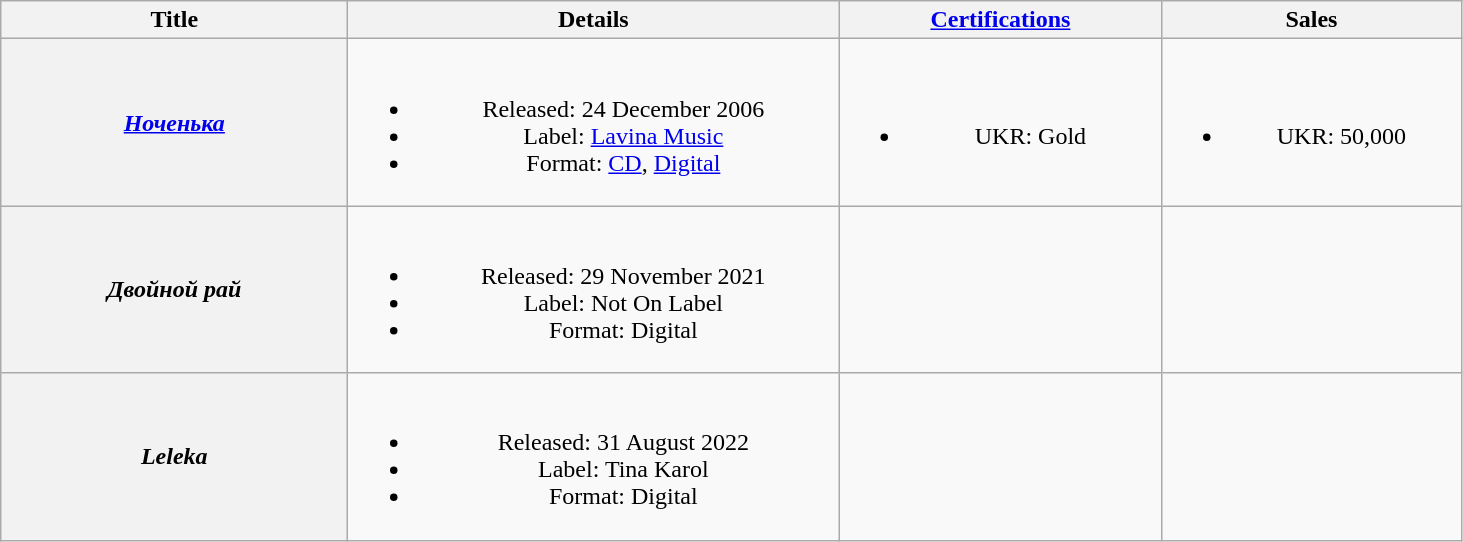<table class="wikitable plainrowheaders" style="text-align:center;">
<tr>
<th scope="col" style="width:14em;">Title</th>
<th scope="col" style="width:20em;">Details</th>
<th scope="col" style="width:13em;"><a href='#'>Certifications</a></th>
<th scope="col" style="width:12em;">Sales</th>
</tr>
<tr>
<th scope="row"><em><a href='#'>Ноченька</a></em></th>
<td><br><ul><li>Released: 24 December 2006</li><li>Label: <a href='#'>Lavina Music</a></li><li>Format: <a href='#'>CD</a>, <a href='#'>Digital</a></li></ul></td>
<td><br><ul><li>UKR: Gold</li></ul></td>
<td><br><ul><li>UKR: 50,000</li></ul></td>
</tr>
<tr>
<th scope="row"><em>Двойной рай</em></th>
<td><br><ul><li>Released: 29 November 2021</li><li>Label: Not On Label</li><li>Format: Digital</li></ul></td>
<td></td>
<td></td>
</tr>
<tr>
<th scope="row"><em>Leleka</em></th>
<td><br><ul><li>Released: 31 August 2022</li><li>Label: Tina Karol</li><li>Format: Digital</li></ul></td>
<td></td>
<td></td>
</tr>
</table>
